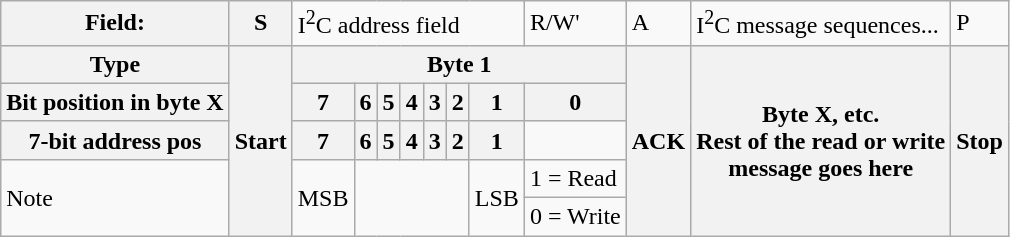<table class="wikitable">
<tr>
<th>Field:</th>
<th>S</th>
<td colspan="7">I<sup>2</sup>C address field</td>
<td>R/W'</td>
<td>A</td>
<td>I<sup>2</sup>C message sequences...</td>
<td>P</td>
</tr>
<tr>
<th>Type</th>
<th rowspan="5">Start</th>
<th colspan="8">Byte 1</th>
<th rowspan="5">ACK</th>
<th rowspan="5">Byte X, etc.<br>Rest of the read or write<br>message goes here</th>
<th rowspan="5">Stop</th>
</tr>
<tr>
<th>Bit position in byte X</th>
<th>7</th>
<th>6</th>
<th>5</th>
<th>4</th>
<th>3</th>
<th>2</th>
<th>1</th>
<th>0</th>
</tr>
<tr>
<th>7-bit address pos</th>
<th>7</th>
<th>6</th>
<th>5</th>
<th>4</th>
<th>3</th>
<th>2</th>
<th>1</th>
</tr>
<tr>
<td rowspan="2">Note</td>
<td rowspan="2">MSB</td>
<td colspan="5" rowspan="2"></td>
<td rowspan="2">LSB</td>
<td>1 = Read</td>
</tr>
<tr>
<td>0 = Write</td>
</tr>
</table>
